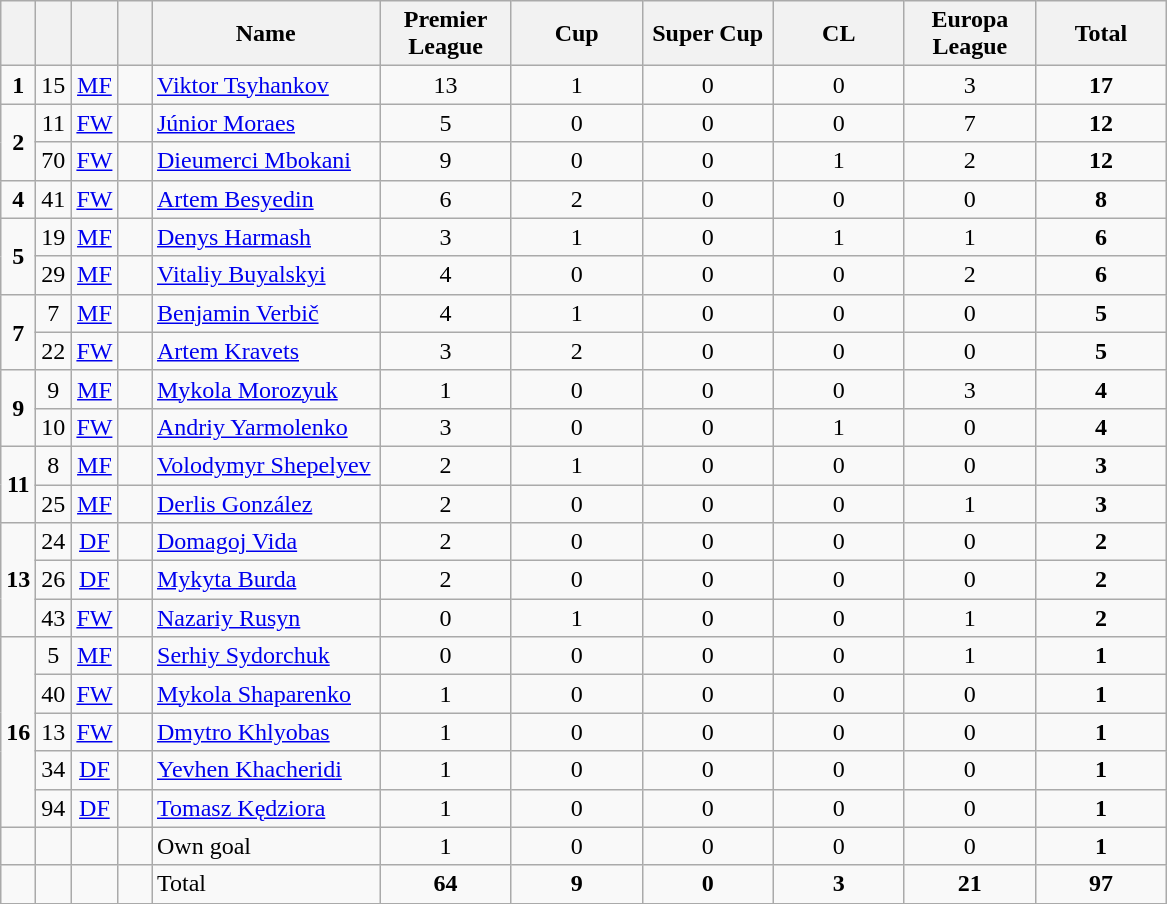<table class="wikitable" style="text-align:center">
<tr>
<th width=15></th>
<th width=15></th>
<th width=15></th>
<th width=15></th>
<th width=145>Name</th>
<th width=80><strong>Premier League</strong></th>
<th width=80><strong>Cup</strong></th>
<th width=80><strong>Super Cup</strong></th>
<th width=80><strong>CL</strong></th>
<th width=80><strong>Europa League</strong></th>
<th width=80>Total</th>
</tr>
<tr>
<td><strong>1</strong></td>
<td>15</td>
<td><a href='#'>MF</a></td>
<td></td>
<td align=left><a href='#'>Viktor Tsyhankov</a></td>
<td>13</td>
<td>1</td>
<td>0</td>
<td>0</td>
<td>3</td>
<td><strong>17</strong></td>
</tr>
<tr>
<td rowspan="2"><strong>2</strong></td>
<td>11</td>
<td><a href='#'>FW</a></td>
<td></td>
<td align=left><a href='#'>Júnior Moraes</a></td>
<td>5</td>
<td>0</td>
<td>0</td>
<td>0</td>
<td>7</td>
<td><strong>12</strong></td>
</tr>
<tr>
<td>70</td>
<td><a href='#'>FW</a></td>
<td></td>
<td align=left><a href='#'>Dieumerci Mbokani</a></td>
<td>9</td>
<td>0</td>
<td>0</td>
<td>1</td>
<td>2</td>
<td><strong>12</strong></td>
</tr>
<tr>
<td><strong>4</strong></td>
<td>41</td>
<td><a href='#'>FW</a></td>
<td></td>
<td align=left><a href='#'>Artem Besyedin</a></td>
<td>6</td>
<td>2</td>
<td>0</td>
<td>0</td>
<td>0</td>
<td><strong>8</strong></td>
</tr>
<tr>
<td rowspan="2"><strong>5</strong></td>
<td>19</td>
<td><a href='#'>MF</a></td>
<td></td>
<td align=left><a href='#'>Denys Harmash</a></td>
<td>3</td>
<td>1</td>
<td>0</td>
<td>1</td>
<td>1</td>
<td><strong>6</strong></td>
</tr>
<tr>
<td>29</td>
<td><a href='#'>MF</a></td>
<td></td>
<td align=left><a href='#'>Vitaliy Buyalskyi</a></td>
<td>4</td>
<td>0</td>
<td>0</td>
<td>0</td>
<td>2</td>
<td><strong>6</strong></td>
</tr>
<tr>
<td rowspan="2"><strong>7</strong></td>
<td>7</td>
<td><a href='#'>MF</a></td>
<td></td>
<td align=left><a href='#'>Benjamin Verbič</a></td>
<td>4</td>
<td>1</td>
<td>0</td>
<td>0</td>
<td>0</td>
<td><strong>5</strong></td>
</tr>
<tr>
<td>22</td>
<td><a href='#'>FW</a></td>
<td></td>
<td align=left><a href='#'>Artem Kravets</a></td>
<td>3</td>
<td>2</td>
<td>0</td>
<td>0</td>
<td>0</td>
<td><strong>5</strong></td>
</tr>
<tr>
<td rowspan="2"><strong>9</strong></td>
<td>9</td>
<td><a href='#'>MF</a></td>
<td></td>
<td align=left><a href='#'>Mykola Morozyuk</a></td>
<td>1</td>
<td>0</td>
<td>0</td>
<td>0</td>
<td>3</td>
<td><strong>4</strong></td>
</tr>
<tr>
<td>10</td>
<td><a href='#'>FW</a></td>
<td></td>
<td align=left><a href='#'>Andriy Yarmolenko</a></td>
<td>3</td>
<td>0</td>
<td>0</td>
<td>1</td>
<td>0</td>
<td><strong>4</strong></td>
</tr>
<tr>
<td rowspan="2"><strong>11</strong></td>
<td>8</td>
<td><a href='#'>MF</a></td>
<td></td>
<td align=left><a href='#'>Volodymyr Shepelyev</a></td>
<td>2</td>
<td>1</td>
<td>0</td>
<td>0</td>
<td>0</td>
<td><strong>3</strong></td>
</tr>
<tr>
<td>25</td>
<td><a href='#'>MF</a></td>
<td></td>
<td align=left><a href='#'>Derlis González</a></td>
<td>2</td>
<td>0</td>
<td>0</td>
<td>0</td>
<td>1</td>
<td><strong>3</strong></td>
</tr>
<tr>
<td rowspan="3"><strong>13</strong></td>
<td>24</td>
<td><a href='#'>DF</a></td>
<td></td>
<td align=left><a href='#'>Domagoj Vida</a></td>
<td>2</td>
<td>0</td>
<td>0</td>
<td>0</td>
<td>0</td>
<td><strong>2</strong></td>
</tr>
<tr>
<td>26</td>
<td><a href='#'>DF</a></td>
<td></td>
<td align=left><a href='#'>Mykyta Burda</a></td>
<td>2</td>
<td>0</td>
<td>0</td>
<td>0</td>
<td>0</td>
<td><strong>2</strong></td>
</tr>
<tr>
<td>43</td>
<td><a href='#'>FW</a></td>
<td></td>
<td align=left><a href='#'>Nazariy Rusyn</a></td>
<td>0</td>
<td>1</td>
<td>0</td>
<td>0</td>
<td>1</td>
<td><strong>2</strong></td>
</tr>
<tr>
<td rowspan="5"><strong>16</strong></td>
<td>5</td>
<td><a href='#'>MF</a></td>
<td></td>
<td align=left><a href='#'>Serhiy Sydorchuk</a></td>
<td>0</td>
<td>0</td>
<td>0</td>
<td>0</td>
<td>1</td>
<td><strong>1</strong></td>
</tr>
<tr>
<td>40</td>
<td><a href='#'>FW</a></td>
<td></td>
<td align=left><a href='#'>Mykola Shaparenko</a></td>
<td>1</td>
<td>0</td>
<td>0</td>
<td>0</td>
<td>0</td>
<td><strong>1</strong></td>
</tr>
<tr>
<td>13</td>
<td><a href='#'>FW</a></td>
<td></td>
<td align=left><a href='#'>Dmytro Khlyobas</a></td>
<td>1</td>
<td>0</td>
<td>0</td>
<td>0</td>
<td>0</td>
<td><strong>1</strong></td>
</tr>
<tr>
<td>34</td>
<td><a href='#'>DF</a></td>
<td></td>
<td align=left><a href='#'>Yevhen Khacheridi</a></td>
<td>1</td>
<td>0</td>
<td>0</td>
<td>0</td>
<td>0</td>
<td><strong>1</strong></td>
</tr>
<tr>
<td>94</td>
<td><a href='#'>DF</a></td>
<td></td>
<td align=left><a href='#'>Tomasz Kędziora</a></td>
<td>1</td>
<td>0</td>
<td>0</td>
<td>0</td>
<td>0</td>
<td><strong>1</strong></td>
</tr>
<tr>
<td></td>
<td></td>
<td></td>
<td></td>
<td align=left>Own goal</td>
<td>1</td>
<td>0</td>
<td>0</td>
<td>0</td>
<td>0</td>
<td><strong>1</strong></td>
</tr>
<tr>
<td></td>
<td></td>
<td></td>
<td></td>
<td align=left>Total</td>
<td><strong>64</strong></td>
<td><strong>9</strong></td>
<td><strong>0</strong></td>
<td><strong>3</strong></td>
<td><strong>21</strong></td>
<td><strong>97</strong></td>
</tr>
<tr>
</tr>
</table>
